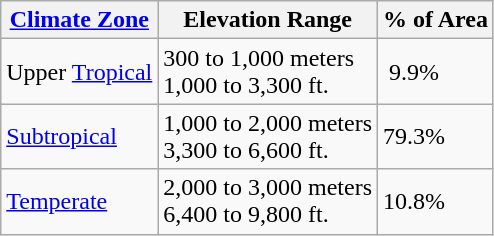<table class="wikitable">
<tr>
<th><a href='#'>Climate Zone</a></th>
<th>Elevation Range</th>
<th>% of Area</th>
</tr>
<tr>
<td>Upper <a href='#'>Tropical</a></td>
<td>300 to 1,000 meters<br>1,000 to 3,300 ft.</td>
<td> 9.9%</td>
</tr>
<tr>
<td><a href='#'>Subtropical</a></td>
<td>1,000 to 2,000 meters<br>3,300 to 6,600 ft.</td>
<td>79.3%</td>
</tr>
<tr>
<td><a href='#'>Temperate</a></td>
<td>2,000 to 3,000 meters<br>6,400 to 9,800 ft.</td>
<td>10.8%</td>
</tr>
</table>
